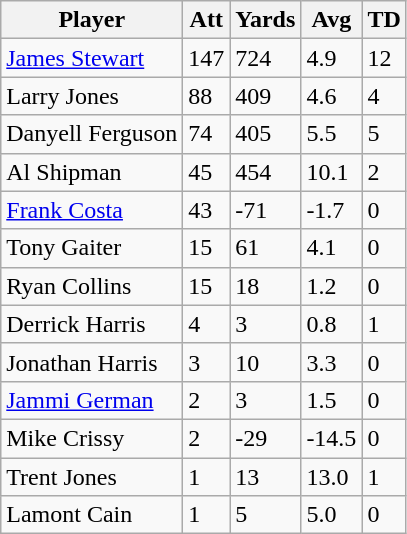<table class="wikitable">
<tr>
<th>Player</th>
<th>Att</th>
<th>Yards</th>
<th>Avg</th>
<th>TD</th>
</tr>
<tr>
<td><a href='#'>James Stewart</a></td>
<td>147</td>
<td>724</td>
<td>4.9</td>
<td>12</td>
</tr>
<tr>
<td>Larry Jones</td>
<td>88</td>
<td>409</td>
<td>4.6</td>
<td>4</td>
</tr>
<tr>
<td>Danyell Ferguson</td>
<td>74</td>
<td>405</td>
<td>5.5</td>
<td>5</td>
</tr>
<tr>
<td>Al Shipman</td>
<td>45</td>
<td>454</td>
<td>10.1</td>
<td>2</td>
</tr>
<tr>
<td><a href='#'>Frank Costa</a></td>
<td>43</td>
<td>-71</td>
<td>-1.7</td>
<td>0</td>
</tr>
<tr>
<td>Tony Gaiter</td>
<td>15</td>
<td>61</td>
<td>4.1</td>
<td>0</td>
</tr>
<tr>
<td>Ryan Collins</td>
<td>15</td>
<td>18</td>
<td>1.2</td>
<td>0</td>
</tr>
<tr>
<td>Derrick Harris</td>
<td>4</td>
<td>3</td>
<td>0.8</td>
<td>1</td>
</tr>
<tr>
<td>Jonathan Harris</td>
<td>3</td>
<td>10</td>
<td>3.3</td>
<td>0</td>
</tr>
<tr>
<td><a href='#'>Jammi German</a></td>
<td>2</td>
<td>3</td>
<td>1.5</td>
<td>0</td>
</tr>
<tr>
<td>Mike Crissy</td>
<td>2</td>
<td>-29</td>
<td>-14.5</td>
<td>0</td>
</tr>
<tr>
<td>Trent Jones</td>
<td>1</td>
<td>13</td>
<td>13.0</td>
<td>1</td>
</tr>
<tr>
<td>Lamont Cain</td>
<td>1</td>
<td>5</td>
<td>5.0</td>
<td>0</td>
</tr>
</table>
